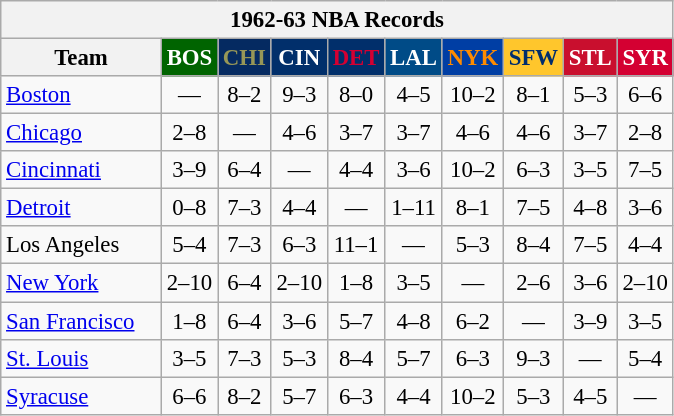<table class="wikitable" style="font-size:95%; text-align:center;">
<tr>
<th colspan=10>1962-63 NBA Records</th>
</tr>
<tr>
<th width=100>Team</th>
<th style="background:#006400;color:#FFFFFF;width=35">BOS</th>
<th style="background:#052A61;color:#979757;width=35">CHI</th>
<th style="background:#012F6B;color:#FFFFFF;width=35">CIN</th>
<th style="background:#012F6B;color:#D40032;width=35">DET</th>
<th style="background:#004B87;color:#FFFFFF;width=35">LAL</th>
<th style="background:#003EA4;color:#FF8C00;width=35">NYK</th>
<th style="background:#FFC62C;color:#012D6C;width=35">SFW</th>
<th style="background:#C90F2E;color:#FFFFFF;width=35">STL</th>
<th style="background:#D40032;color:#FFFFFF;width=35">SYR</th>
</tr>
<tr>
<td style="text-align:left;"><a href='#'>Boston</a></td>
<td>—</td>
<td>8–2</td>
<td>9–3</td>
<td>8–0</td>
<td>4–5</td>
<td>10–2</td>
<td>8–1</td>
<td>5–3</td>
<td>6–6</td>
</tr>
<tr>
<td style="text-align:left;"><a href='#'>Chicago</a></td>
<td>2–8</td>
<td>—</td>
<td>4–6</td>
<td>3–7</td>
<td>3–7</td>
<td>4–6</td>
<td>4–6</td>
<td>3–7</td>
<td>2–8</td>
</tr>
<tr>
<td style="text-align:left;"><a href='#'>Cincinnati</a></td>
<td>3–9</td>
<td>6–4</td>
<td>—</td>
<td>4–4</td>
<td>3–6</td>
<td>10–2</td>
<td>6–3</td>
<td>3–5</td>
<td>7–5</td>
</tr>
<tr>
<td style="text-align:left;"><a href='#'>Detroit</a></td>
<td>0–8</td>
<td>7–3</td>
<td>4–4</td>
<td>—</td>
<td>1–11</td>
<td>8–1</td>
<td>7–5</td>
<td>4–8</td>
<td>3–6</td>
</tr>
<tr>
<td style="text-align:left;">Los Angeles</td>
<td>5–4</td>
<td>7–3</td>
<td>6–3</td>
<td>11–1</td>
<td>—</td>
<td>5–3</td>
<td>8–4</td>
<td>7–5</td>
<td>4–4</td>
</tr>
<tr>
<td style="text-align:left;"><a href='#'>New York</a></td>
<td>2–10</td>
<td>6–4</td>
<td>2–10</td>
<td>1–8</td>
<td>3–5</td>
<td>—</td>
<td>2–6</td>
<td>3–6</td>
<td>2–10</td>
</tr>
<tr>
<td style="text-align:left;"><a href='#'>San Francisco</a></td>
<td>1–8</td>
<td>6–4</td>
<td>3–6</td>
<td>5–7</td>
<td>4–8</td>
<td>6–2</td>
<td>—</td>
<td>3–9</td>
<td>3–5</td>
</tr>
<tr>
<td style="text-align:left;"><a href='#'>St. Louis</a></td>
<td>3–5</td>
<td>7–3</td>
<td>5–3</td>
<td>8–4</td>
<td>5–7</td>
<td>6–3</td>
<td>9–3</td>
<td>—</td>
<td>5–4</td>
</tr>
<tr>
<td style="text-align:left;"><a href='#'>Syracuse</a></td>
<td>6–6</td>
<td>8–2</td>
<td>5–7</td>
<td>6–3</td>
<td>4–4</td>
<td>10–2</td>
<td>5–3</td>
<td>4–5</td>
<td>—</td>
</tr>
</table>
